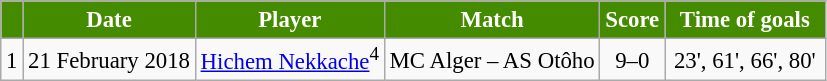<table border="0" class="wikitable" style="text-align:center;font-size:95%">
<tr>
<th style="color:#FFFFFF; background:#458B00;"></th>
<th style="color:#FFFFFF; background:#458B00;">Date</th>
<th style="color:#FFFFFF; background:#458B00;">Player</th>
<th style="color:#FFFFFF; background:#458B00;">Match</th>
<th width="35" style="color:#FFFFFF; background:#458B00;">Score</th>
<th width="100" style="color:#FFFFFF; background:#458B00;">Time of goals</th>
</tr>
<tr>
<td align=left>1</td>
<td align=left>21 February 2018</td>
<td align=left><a href='#'>Hichem Nekkache</a><sup>4</sup></td>
<td align=left>MC Alger – AS Otôho</td>
<td align=center>9–0</td>
<td align=center>23', 61', 66', 80'</td>
</tr>
</table>
